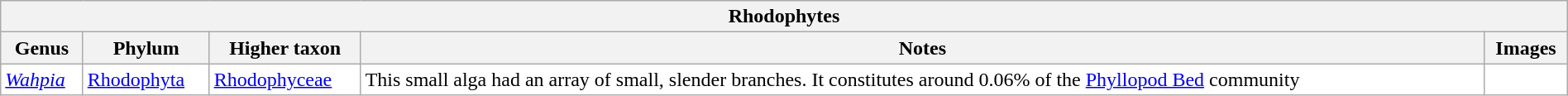<table class="wikitable sortable" style="background:white; width:100%;">
<tr>
<th colspan="5" align="center"><strong>Rhodophytes</strong></th>
</tr>
<tr>
<th>Genus</th>
<th>Phylum</th>
<th>Higher taxon</th>
<th>Notes</th>
<th>Images</th>
</tr>
<tr>
<td><em><a href='#'>Wahpia</a></em></td>
<td><a href='#'>Rhodophyta</a></td>
<td><a href='#'>Rhodophyceae</a></td>
<td>This small alga had an array of small, slender branches. It constitutes around 0.06% of the <a href='#'>Phyllopod Bed</a> community</td>
<td></td>
</tr>
</table>
